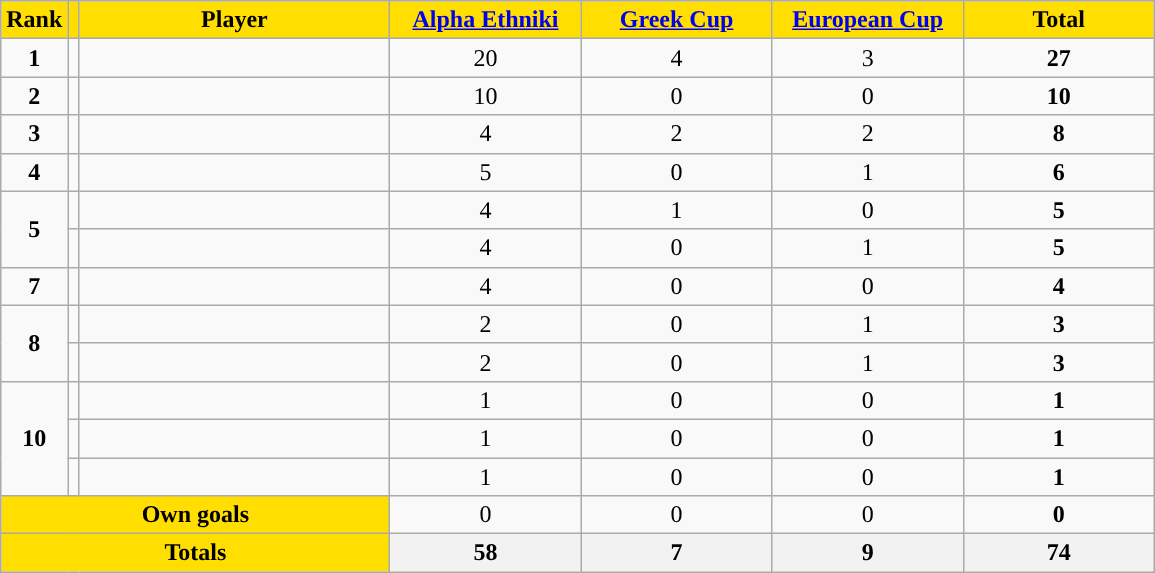<table class="wikitable sortable" style="text-align: center">
<tr>
<th style="background:#FFDE00">Rank</th>
<th style="background:#FFDE00"></th>
<th width=200 style="background:#FFDE00">Player</th>
<th width=120 style="background:#FFDE00"><a href='#'>Alpha Ethniki</a></th>
<th width=120 style="background:#FFDE00"><a href='#'>Greek Cup</a></th>
<th width=120 style="background:#FFDE00"><a href='#'>European Cup</a></th>
<th width=120 style="background:#FFDE00">Total</th>
</tr>
<tr>
<td><strong>1</strong></td>
<td></td>
<td align=left></td>
<td>20</td>
<td>4</td>
<td>3</td>
<td><strong>27</strong></td>
</tr>
<tr>
<td><strong>2</strong></td>
<td></td>
<td align=left></td>
<td>10</td>
<td>0</td>
<td>0</td>
<td><strong>10</strong></td>
</tr>
<tr>
<td><strong>3</strong></td>
<td></td>
<td align=left></td>
<td>4</td>
<td>2</td>
<td>2</td>
<td><strong>8</strong></td>
</tr>
<tr>
<td><strong>4</strong></td>
<td></td>
<td align=left></td>
<td>5</td>
<td>0</td>
<td>1</td>
<td><strong>6</strong></td>
</tr>
<tr>
<td rowspan=2><strong>5</strong></td>
<td></td>
<td align=left></td>
<td>4</td>
<td>1</td>
<td>0</td>
<td><strong>5</strong></td>
</tr>
<tr>
<td></td>
<td align=left></td>
<td>4</td>
<td>0</td>
<td>1</td>
<td><strong>5</strong></td>
</tr>
<tr>
<td><strong>7</strong></td>
<td></td>
<td align=left></td>
<td>4</td>
<td>0</td>
<td>0</td>
<td><strong>4</strong></td>
</tr>
<tr>
<td rowspan=2><strong>8</strong></td>
<td></td>
<td align=left></td>
<td>2</td>
<td>0</td>
<td>1</td>
<td><strong>3</strong></td>
</tr>
<tr>
<td></td>
<td align=left></td>
<td>2</td>
<td>0</td>
<td>1</td>
<td><strong>3</strong></td>
</tr>
<tr>
<td rowspan=3><strong>10</strong></td>
<td></td>
<td align=left></td>
<td>1</td>
<td>0</td>
<td>0</td>
<td><strong>1</strong></td>
</tr>
<tr>
<td></td>
<td align=left></td>
<td>1</td>
<td>0</td>
<td>0</td>
<td><strong>1</strong></td>
</tr>
<tr>
<td></td>
<td align=left></td>
<td>1</td>
<td>0</td>
<td>0</td>
<td><strong>1</strong></td>
</tr>
<tr class="sortbottom">
<td colspan=3 style="background:#FFDE00"><strong>Own goals</strong></td>
<td>0</td>
<td>0</td>
<td>0</td>
<td><strong>0</strong></td>
</tr>
<tr class="sortbottom">
<th colspan=3 style="background:#FFDE00"><strong>Totals</strong></th>
<th><strong>58</strong></th>
<th><strong> 7</strong></th>
<th><strong> 9</strong></th>
<th><strong>74</strong></th>
</tr>
</table>
